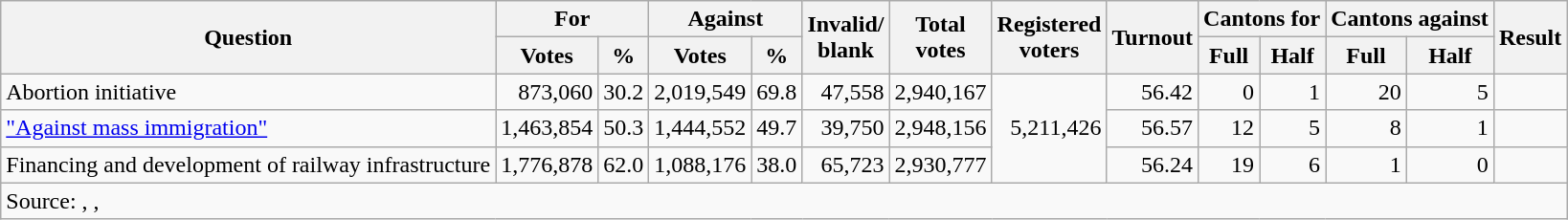<table class=wikitable style=text-align:right>
<tr>
<th rowspan=2>Question</th>
<th colspan=2>For</th>
<th colspan=2>Against</th>
<th rowspan=2>Invalid/<br>blank</th>
<th rowspan=2>Total<br>votes</th>
<th rowspan=2>Registered<br>voters</th>
<th rowspan=2>Turnout</th>
<th colspan=2>Cantons for</th>
<th colspan=2>Cantons against</th>
<th rowspan=2>Result</th>
</tr>
<tr>
<th>Votes</th>
<th>%</th>
<th>Votes</th>
<th>%</th>
<th>Full</th>
<th>Half</th>
<th>Full</th>
<th>Half</th>
</tr>
<tr>
<td align=left>Abortion initiative</td>
<td>873,060</td>
<td>30.2</td>
<td>2,019,549</td>
<td>69.8</td>
<td>47,558</td>
<td>2,940,167</td>
<td rowspan=3>5,211,426</td>
<td>56.42</td>
<td>0</td>
<td>1</td>
<td>20</td>
<td>5</td>
<td></td>
</tr>
<tr>
<td align=left><a href='#'>"Against mass immigration"</a></td>
<td>1,463,854</td>
<td>50.3</td>
<td>1,444,552</td>
<td>49.7</td>
<td>39,750</td>
<td>2,948,156</td>
<td>56.57</td>
<td>12</td>
<td>5</td>
<td>8</td>
<td>1</td>
<td></td>
</tr>
<tr>
<td align=left>Financing and development of railway infrastructure</td>
<td>1,776,878</td>
<td>62.0</td>
<td>1,088,176</td>
<td>38.0</td>
<td>65,723</td>
<td>2,930,777</td>
<td>56.24</td>
<td>19</td>
<td>6</td>
<td>1</td>
<td>0</td>
<td></td>
</tr>
<tr>
<td colspan=14 align=left>Source: , , </td>
</tr>
</table>
